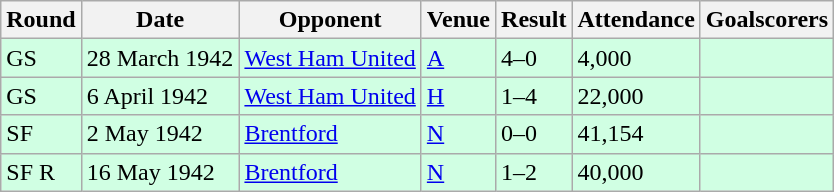<table class="wikitable">
<tr>
<th>Round</th>
<th>Date</th>
<th>Opponent</th>
<th>Venue</th>
<th>Result</th>
<th>Attendance</th>
<th>Goalscorers</th>
</tr>
<tr style="background:#d0ffe3;">
<td>GS</td>
<td>28 March 1942</td>
<td><a href='#'>West Ham United</a></td>
<td><a href='#'>A</a></td>
<td>4–0</td>
<td>4,000</td>
<td></td>
</tr>
<tr style="background:#d0ffe3;">
<td>GS</td>
<td>6 April 1942</td>
<td><a href='#'>West Ham United</a></td>
<td><a href='#'>H</a></td>
<td>1–4</td>
<td>22,000</td>
<td></td>
</tr>
<tr style="background:#d0ffe3;">
<td>SF</td>
<td>2 May 1942</td>
<td><a href='#'>Brentford</a></td>
<td><a href='#'>N</a></td>
<td>0–0</td>
<td>41,154</td>
<td></td>
</tr>
<tr style="background:#d0ffe3;">
<td>SF R</td>
<td>16 May 1942</td>
<td><a href='#'>Brentford</a></td>
<td><a href='#'>N</a></td>
<td>1–2</td>
<td>40,000</td>
<td></td>
</tr>
</table>
